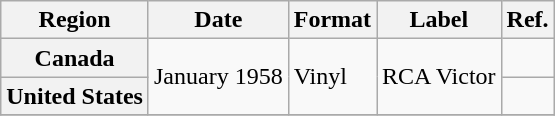<table class="wikitable plainrowheaders">
<tr>
<th scope="col">Region</th>
<th scope="col">Date</th>
<th scope="col">Format</th>
<th scope="col">Label</th>
<th scope="col">Ref.</th>
</tr>
<tr>
<th scope="row">Canada</th>
<td rowspan="2">January 1958</td>
<td rowspan="2">Vinyl</td>
<td rowspan="2">RCA Victor</td>
<td></td>
</tr>
<tr>
<th scope="row">United States</th>
<td></td>
</tr>
<tr>
</tr>
</table>
